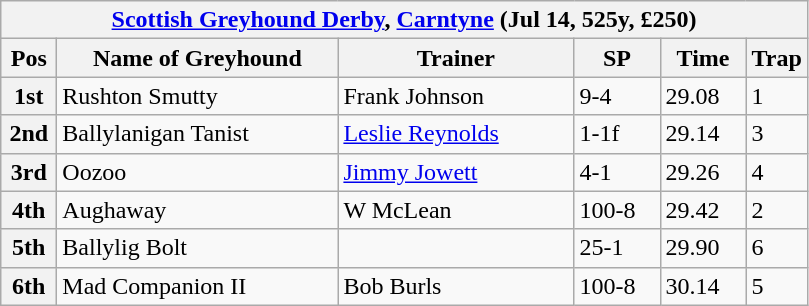<table class="wikitable">
<tr>
<th colspan="6"><a href='#'>Scottish Greyhound Derby</a>, <a href='#'>Carntyne</a> (Jul 14, 525y, £250)</th>
</tr>
<tr>
<th width=30>Pos</th>
<th width=180>Name of Greyhound</th>
<th width=150>Trainer</th>
<th width=50>SP</th>
<th width=50>Time</th>
<th width=30>Trap</th>
</tr>
<tr>
<th>1st</th>
<td>Rushton Smutty</td>
<td>Frank Johnson</td>
<td>9-4</td>
<td>29.08</td>
<td>1</td>
</tr>
<tr>
<th>2nd</th>
<td>Ballylanigan Tanist</td>
<td><a href='#'>Leslie Reynolds</a></td>
<td>1-1f</td>
<td>29.14</td>
<td>3</td>
</tr>
<tr>
<th>3rd</th>
<td>Oozoo</td>
<td><a href='#'>Jimmy Jowett</a></td>
<td>4-1</td>
<td>29.26</td>
<td>4</td>
</tr>
<tr>
<th>4th</th>
<td>Aughaway</td>
<td>W McLean</td>
<td>100-8</td>
<td>29.42</td>
<td>2</td>
</tr>
<tr>
<th>5th</th>
<td>Ballylig Bolt</td>
<td></td>
<td>25-1</td>
<td>29.90</td>
<td>6</td>
</tr>
<tr>
<th>6th</th>
<td>Mad Companion II</td>
<td>Bob Burls</td>
<td>100-8</td>
<td>30.14</td>
<td>5</td>
</tr>
</table>
